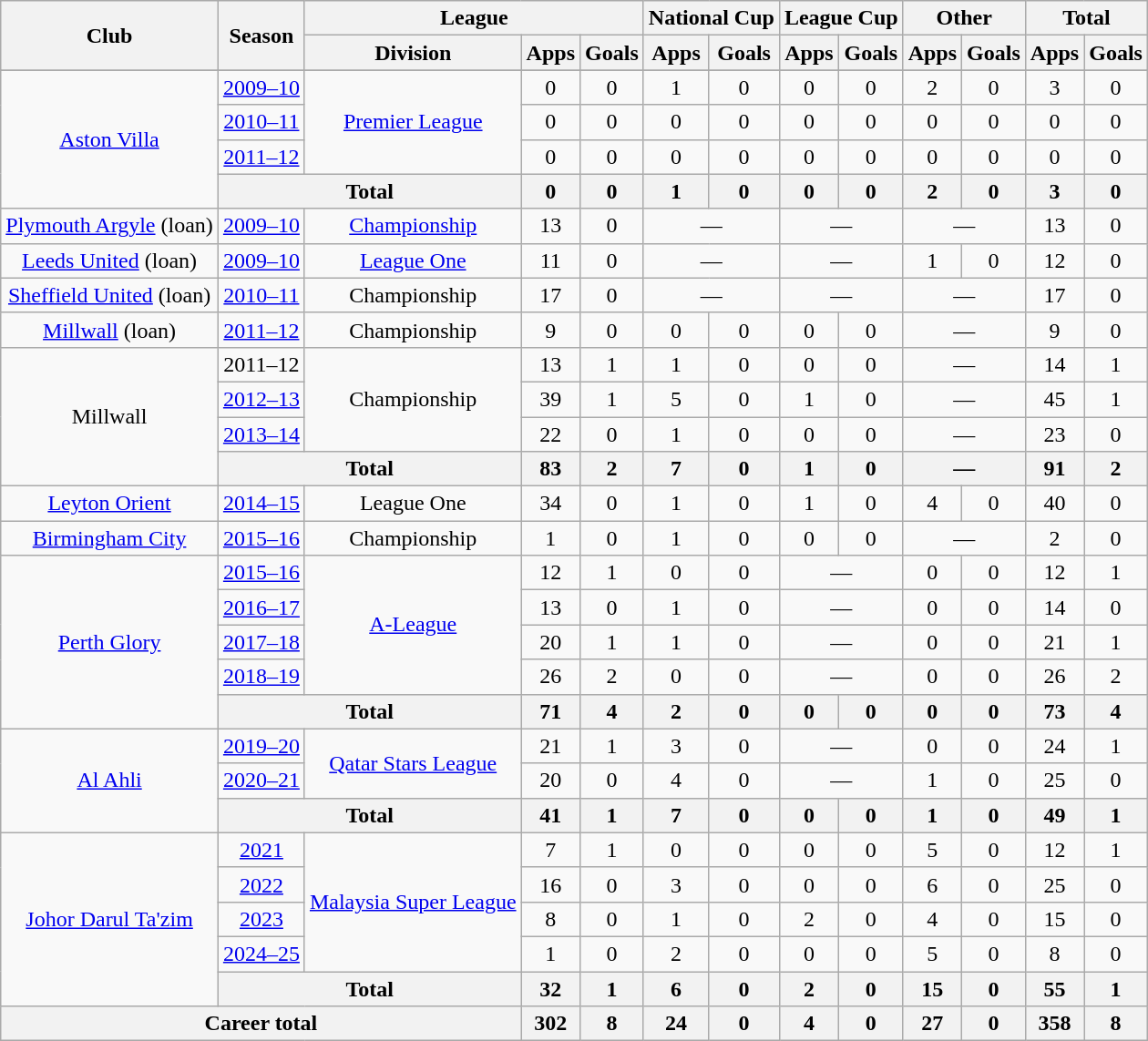<table class="wikitable" style="text-align: center;">
<tr>
<th rowspan="2">Club</th>
<th rowspan="2">Season</th>
<th colspan="3">League</th>
<th colspan="2">National Cup</th>
<th colspan="2">League Cup</th>
<th colspan="2">Other</th>
<th colspan="2">Total</th>
</tr>
<tr>
<th scope="col">Division</th>
<th scope="col">Apps</th>
<th scope="col">Goals</th>
<th scope="col">Apps</th>
<th scope="col">Goals</th>
<th scope="col">Apps</th>
<th scope="col">Goals</th>
<th scope="col">Apps</th>
<th scope="col">Goals</th>
<th scope="col">Apps</th>
<th scope="col">Goals</th>
</tr>
<tr>
</tr>
<tr>
<td rowspan="4"><a href='#'>Aston Villa</a></td>
<td><a href='#'>2009–10</a></td>
<td rowspan="3"><a href='#'>Premier League</a></td>
<td>0</td>
<td>0</td>
<td>1</td>
<td>0</td>
<td>0</td>
<td>0</td>
<td>2</td>
<td>0</td>
<td>3</td>
<td>0</td>
</tr>
<tr>
<td><a href='#'>2010–11</a></td>
<td>0</td>
<td>0</td>
<td>0</td>
<td>0</td>
<td>0</td>
<td>0</td>
<td>0</td>
<td>0</td>
<td>0</td>
<td>0</td>
</tr>
<tr>
<td><a href='#'>2011–12</a></td>
<td>0</td>
<td>0</td>
<td>0</td>
<td>0</td>
<td>0</td>
<td>0</td>
<td>0</td>
<td>0</td>
<td>0</td>
<td>0</td>
</tr>
<tr>
<th colspan="2">Total</th>
<th>0</th>
<th>0</th>
<th>1</th>
<th>0</th>
<th>0</th>
<th>0</th>
<th>2</th>
<th>0</th>
<th>3</th>
<th>0</th>
</tr>
<tr>
<td><a href='#'>Plymouth Argyle</a> (loan)</td>
<td><a href='#'>2009–10</a></td>
<td><a href='#'>Championship</a></td>
<td>13</td>
<td>0</td>
<td colspan="2">—</td>
<td colspan="2">—</td>
<td colspan="2">—</td>
<td>13</td>
<td>0</td>
</tr>
<tr>
<td><a href='#'>Leeds United</a> (loan)</td>
<td><a href='#'>2009–10</a></td>
<td><a href='#'>League One</a></td>
<td>11</td>
<td>0</td>
<td colspan="2">—</td>
<td colspan="2">—</td>
<td>1</td>
<td>0</td>
<td>12</td>
<td>0</td>
</tr>
<tr>
<td><a href='#'>Sheffield United</a> (loan)</td>
<td><a href='#'>2010–11</a></td>
<td>Championship</td>
<td>17</td>
<td>0</td>
<td colspan="2">—</td>
<td colspan="2">—</td>
<td colspan="2">—</td>
<td>17</td>
<td>0</td>
</tr>
<tr>
<td><a href='#'>Millwall</a> (loan)</td>
<td><a href='#'>2011–12</a></td>
<td>Championship</td>
<td>9</td>
<td>0</td>
<td>0</td>
<td>0</td>
<td>0</td>
<td>0</td>
<td colspan="2">—</td>
<td>9</td>
<td>0</td>
</tr>
<tr>
<td rowspan="4">Millwall</td>
<td>2011–12</td>
<td rowspan="3">Championship</td>
<td>13</td>
<td>1</td>
<td>1</td>
<td>0</td>
<td>0</td>
<td>0</td>
<td colspan="2">—</td>
<td>14</td>
<td>1</td>
</tr>
<tr>
<td><a href='#'>2012–13</a></td>
<td>39</td>
<td>1</td>
<td>5</td>
<td>0</td>
<td>1</td>
<td>0</td>
<td colspan="2">—</td>
<td>45</td>
<td>1</td>
</tr>
<tr>
<td><a href='#'>2013–14</a></td>
<td>22</td>
<td>0</td>
<td>1</td>
<td>0</td>
<td>0</td>
<td>0</td>
<td colspan="2">—</td>
<td>23</td>
<td>0</td>
</tr>
<tr>
<th colspan="2">Total</th>
<th>83</th>
<th>2</th>
<th>7</th>
<th>0</th>
<th>1</th>
<th>0</th>
<th colspan="2">—</th>
<th>91</th>
<th>2</th>
</tr>
<tr>
<td><a href='#'>Leyton Orient</a></td>
<td><a href='#'>2014–15</a></td>
<td>League One</td>
<td>34</td>
<td>0</td>
<td>1</td>
<td>0</td>
<td>1</td>
<td>0</td>
<td>4</td>
<td>0</td>
<td>40</td>
<td>0</td>
</tr>
<tr>
<td><a href='#'>Birmingham City</a></td>
<td><a href='#'>2015–16</a></td>
<td>Championship</td>
<td>1</td>
<td>0</td>
<td>1</td>
<td>0</td>
<td>0</td>
<td>0</td>
<td colspan="2">—</td>
<td>2</td>
<td>0</td>
</tr>
<tr>
<td rowspan="5"><a href='#'>Perth Glory</a></td>
<td><a href='#'>2015–16</a></td>
<td rowspan="4"><a href='#'>A-League</a></td>
<td>12</td>
<td>1</td>
<td>0</td>
<td>0</td>
<td colspan=2>—</td>
<td>0</td>
<td>0</td>
<td>12</td>
<td>1</td>
</tr>
<tr>
<td><a href='#'>2016–17</a></td>
<td>13</td>
<td>0</td>
<td>1</td>
<td>0</td>
<td colspan=2>—</td>
<td>0</td>
<td>0</td>
<td>14</td>
<td>0</td>
</tr>
<tr>
<td><a href='#'>2017–18</a></td>
<td>20</td>
<td>1</td>
<td>1</td>
<td>0</td>
<td colspan="2">—</td>
<td>0</td>
<td>0</td>
<td>21</td>
<td>1</td>
</tr>
<tr>
<td><a href='#'>2018–19</a></td>
<td>26</td>
<td>2</td>
<td>0</td>
<td>0</td>
<td colspan="2">—</td>
<td>0</td>
<td>0</td>
<td>26</td>
<td>2</td>
</tr>
<tr>
<th colspan="2">Total</th>
<th>71</th>
<th>4</th>
<th>2</th>
<th>0</th>
<th>0</th>
<th>0</th>
<th>0</th>
<th>0</th>
<th>73</th>
<th>4</th>
</tr>
<tr>
<td rowspan="3"><a href='#'>Al Ahli</a></td>
<td><a href='#'>2019–20</a></td>
<td rowspan="2"><a href='#'>Qatar Stars League</a></td>
<td>21</td>
<td>1</td>
<td>3</td>
<td>0</td>
<td colspan="2">—</td>
<td>0</td>
<td>0</td>
<td>24</td>
<td>1</td>
</tr>
<tr>
<td><a href='#'>2020–21</a></td>
<td>20</td>
<td>0</td>
<td>4</td>
<td>0</td>
<td colspan="2">—</td>
<td>1</td>
<td>0</td>
<td>25</td>
<td>0</td>
</tr>
<tr>
<th colspan="2">Total</th>
<th>41</th>
<th>1</th>
<th>7</th>
<th>0</th>
<th>0</th>
<th>0</th>
<th>1</th>
<th>0</th>
<th>49</th>
<th>1</th>
</tr>
<tr>
<td rowspan="5"><a href='#'>Johor Darul Ta'zim</a></td>
<td><a href='#'>2021</a></td>
<td rowspan="4"><a href='#'>Malaysia Super League</a></td>
<td>7</td>
<td>1</td>
<td>0</td>
<td>0</td>
<td>0</td>
<td>0</td>
<td>5</td>
<td>0</td>
<td>12</td>
<td>1</td>
</tr>
<tr>
<td><a href='#'>2022</a></td>
<td>16</td>
<td>0</td>
<td>3</td>
<td>0</td>
<td>0</td>
<td>0</td>
<td>6</td>
<td>0</td>
<td>25</td>
<td>0</td>
</tr>
<tr>
<td><a href='#'>2023</a></td>
<td>8</td>
<td>0</td>
<td>1</td>
<td>0</td>
<td>2</td>
<td>0</td>
<td>4</td>
<td>0</td>
<td>15</td>
<td>0</td>
</tr>
<tr>
<td><a href='#'>2024–25</a></td>
<td>1</td>
<td>0</td>
<td>2</td>
<td>0</td>
<td>0</td>
<td>0</td>
<td>5</td>
<td>0</td>
<td>8</td>
<td>0</td>
</tr>
<tr>
<th colspan="2">Total</th>
<th>32</th>
<th>1</th>
<th>6</th>
<th>0</th>
<th>2</th>
<th>0</th>
<th>15</th>
<th>0</th>
<th>55</th>
<th>1</th>
</tr>
<tr>
<th colspan="3">Career total</th>
<th>302</th>
<th>8</th>
<th>24</th>
<th>0</th>
<th>4</th>
<th>0</th>
<th>27</th>
<th>0</th>
<th>358</th>
<th>8</th>
</tr>
</table>
